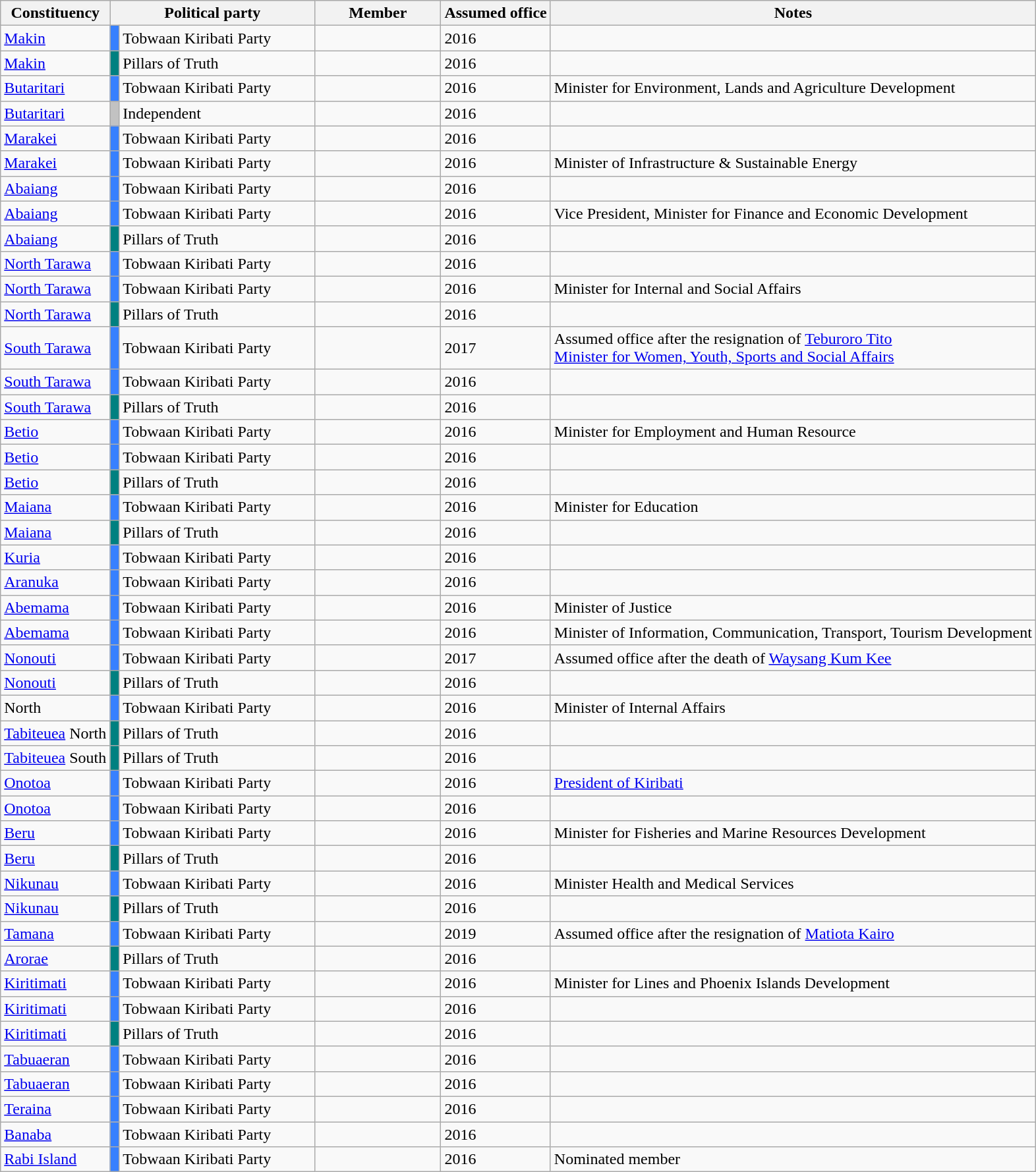<table class="wikitable sortable">
<tr>
<th>Constituency</th>
<th colspan="2" width="200px">Political party</th>
<th width="120px">Member</th>
<th>Assumed office</th>
<th>Notes</th>
</tr>
<tr>
<td><a href='#'>Makin</a></td>
<td style="background-color:#3780FF"></td>
<td>Tobwaan Kiribati Party</td>
<td></td>
<td>2016</td>
<td></td>
</tr>
<tr>
<td><a href='#'>Makin</a></td>
<td style="background-color:#008080"></td>
<td>Pillars of Truth</td>
<td></td>
<td>2016</td>
<td></td>
</tr>
<tr>
<td><a href='#'>Butaritari</a></td>
<td style="background-color:#3780FF"></td>
<td>Tobwaan Kiribati Party</td>
<td></td>
<td>2016</td>
<td>Minister for Environment, Lands and Agriculture Development</td>
</tr>
<tr>
<td><a href='#'>Butaritari</a></td>
<td style="background-color:#C2C2C2"></td>
<td>Independent</td>
<td></td>
<td>2016</td>
<td></td>
</tr>
<tr>
<td><a href='#'>Marakei</a></td>
<td style="background-color:#3780FF"></td>
<td>Tobwaan Kiribati Party</td>
<td></td>
<td>2016</td>
<td></td>
</tr>
<tr>
<td><a href='#'>Marakei</a></td>
<td style="background-color:#3780FF"></td>
<td>Tobwaan Kiribati Party</td>
<td></td>
<td>2016</td>
<td>Minister of Infrastructure & Sustainable Energy</td>
</tr>
<tr>
<td><a href='#'>Abaiang</a></td>
<td style="background-color:#3780FF"></td>
<td>Tobwaan Kiribati Party</td>
<td></td>
<td>2016</td>
<td></td>
</tr>
<tr>
<td><a href='#'>Abaiang</a></td>
<td style="background-color:#3780FF"></td>
<td>Tobwaan Kiribati Party</td>
<td></td>
<td>2016</td>
<td>Vice President, Minister for Finance and Economic Development</td>
</tr>
<tr>
<td><a href='#'>Abaiang</a></td>
<td style="background-color:#008080"></td>
<td>Pillars of Truth</td>
<td></td>
<td>2016</td>
<td></td>
</tr>
<tr>
<td><a href='#'>North Tarawa</a></td>
<td style="background-color:#3780FF"></td>
<td>Tobwaan Kiribati Party</td>
<td></td>
<td>2016</td>
<td></td>
</tr>
<tr>
<td><a href='#'>North Tarawa</a></td>
<td style="background-color:#3780FF"></td>
<td>Tobwaan Kiribati Party</td>
<td></td>
<td>2016</td>
<td>Minister for Internal and Social Affairs</td>
</tr>
<tr>
<td><a href='#'>North Tarawa</a></td>
<td style="background-color:#008080"></td>
<td>Pillars of Truth</td>
<td></td>
<td>2016</td>
<td></td>
</tr>
<tr>
<td><a href='#'>South Tarawa</a></td>
<td style="background-color:#3780FF"></td>
<td>Tobwaan Kiribati Party</td>
<td></td>
<td>2017</td>
<td>Assumed office after the resignation of <a href='#'>Teburoro Tito</a><br><a href='#'>Minister for Women, Youth, Sports and Social Affairs</a></td>
</tr>
<tr>
<td><a href='#'>South Tarawa</a></td>
<td style="background-color:#3780FF"></td>
<td>Tobwaan Kiribati Party</td>
<td></td>
<td>2016</td>
<td></td>
</tr>
<tr>
<td><a href='#'>South Tarawa</a></td>
<td style="background-color:#008080"></td>
<td>Pillars of Truth</td>
<td></td>
<td>2016</td>
<td></td>
</tr>
<tr>
<td><a href='#'>Betio</a></td>
<td style="background-color:#3780FF"></td>
<td>Tobwaan Kiribati Party</td>
<td></td>
<td>2016</td>
<td>Minister for Employment and Human Resource</td>
</tr>
<tr>
<td><a href='#'>Betio</a></td>
<td style="background-color:#3780FF"></td>
<td>Tobwaan Kiribati Party</td>
<td></td>
<td>2016</td>
<td></td>
</tr>
<tr>
<td><a href='#'>Betio</a></td>
<td style="background-color:#008080"></td>
<td>Pillars of Truth</td>
<td></td>
<td>2016</td>
<td></td>
</tr>
<tr>
<td><a href='#'>Maiana</a></td>
<td style="background-color:#3780FF"></td>
<td>Tobwaan Kiribati Party</td>
<td></td>
<td>2016</td>
<td>Minister for Education</td>
</tr>
<tr>
<td><a href='#'>Maiana</a></td>
<td style="background-color:#008080"></td>
<td>Pillars of Truth</td>
<td></td>
<td>2016</td>
<td></td>
</tr>
<tr>
<td><a href='#'>Kuria</a></td>
<td style="background-color:#3780FF"></td>
<td>Tobwaan Kiribati Party</td>
<td></td>
<td>2016</td>
<td></td>
</tr>
<tr>
<td><a href='#'>Aranuka</a></td>
<td style="background-color:#3780FF"></td>
<td>Tobwaan Kiribati Party</td>
<td></td>
<td>2016</td>
<td></td>
</tr>
<tr>
<td><a href='#'>Abemama</a></td>
<td style="background-color:#3780FF"></td>
<td>Tobwaan Kiribati Party</td>
<td></td>
<td>2016</td>
<td>Minister of Justice</td>
</tr>
<tr>
<td><a href='#'>Abemama</a></td>
<td style="background-color:#3780FF"></td>
<td>Tobwaan Kiribati Party</td>
<td></td>
<td>2016</td>
<td>Minister of Information, Communication, Transport, Tourism Development</td>
</tr>
<tr>
<td><a href='#'>Nonouti</a></td>
<td style="background-color:#3780FF"></td>
<td>Tobwaan Kiribati Party</td>
<td></td>
<td>2017</td>
<td>Assumed office after the death of <a href='#'>Waysang Kum Kee</a></td>
</tr>
<tr>
<td><a href='#'>Nonouti</a></td>
<td style="background-color:#008080"></td>
<td>Pillars of Truth</td>
<td></td>
<td>2016</td>
<td></td>
</tr>
<tr>
<td>North</td>
<td style="background-color:#3780FF"></td>
<td>Tobwaan Kiribati Party</td>
<td></td>
<td>2016</td>
<td>Minister of Internal Affairs</td>
</tr>
<tr>
<td><a href='#'>Tabiteuea</a> North</td>
<td style="background-color:#008080"></td>
<td>Pillars of Truth</td>
<td></td>
<td>2016</td>
<td></td>
</tr>
<tr>
<td><a href='#'>Tabiteuea</a> South</td>
<td style="background-color:#008080"></td>
<td>Pillars of Truth</td>
<td></td>
<td>2016</td>
<td></td>
</tr>
<tr>
<td><a href='#'>Onotoa</a></td>
<td style="background-color:#3780FF"></td>
<td>Tobwaan Kiribati Party</td>
<td></td>
<td>2016</td>
<td><a href='#'>President of Kiribati</a></td>
</tr>
<tr>
<td><a href='#'>Onotoa</a></td>
<td style="background-color:#3780FF"></td>
<td>Tobwaan Kiribati Party</td>
<td></td>
<td>2016</td>
<td></td>
</tr>
<tr>
<td><a href='#'>Beru</a></td>
<td style="background-color:#3780FF"></td>
<td>Tobwaan Kiribati Party</td>
<td></td>
<td>2016</td>
<td>Minister for Fisheries and Marine Resources Development</td>
</tr>
<tr>
<td><a href='#'>Beru</a></td>
<td style="background-color:#008080"></td>
<td>Pillars of Truth</td>
<td></td>
<td>2016</td>
<td></td>
</tr>
<tr>
<td><a href='#'>Nikunau</a></td>
<td style="background-color:#3780FF"></td>
<td>Tobwaan Kiribati Party</td>
<td></td>
<td>2016</td>
<td>Minister Health and Medical Services</td>
</tr>
<tr>
<td><a href='#'>Nikunau</a></td>
<td style="background-color:#008080"></td>
<td>Pillars of Truth</td>
<td></td>
<td>2016</td>
<td></td>
</tr>
<tr>
<td><a href='#'>Tamana</a></td>
<td style="background-color:#3780FF"></td>
<td>Tobwaan Kiribati Party</td>
<td></td>
<td>2019</td>
<td>Assumed office after the resignation of <a href='#'>Matiota Kairo</a></td>
</tr>
<tr>
<td><a href='#'>Arorae</a></td>
<td style="background-color:#008080"></td>
<td>Pillars of Truth</td>
<td></td>
<td>2016</td>
<td></td>
</tr>
<tr>
<td><a href='#'>Kiritimati</a></td>
<td style="background-color:#3780FF"></td>
<td>Tobwaan Kiribati Party</td>
<td></td>
<td>2016</td>
<td>Minister for Lines and Phoenix Islands Development</td>
</tr>
<tr>
<td><a href='#'>Kiritimati</a></td>
<td style="background-color:#3780FF"></td>
<td>Tobwaan Kiribati Party</td>
<td></td>
<td>2016</td>
<td></td>
</tr>
<tr>
<td><a href='#'>Kiritimati</a></td>
<td style="background-color:#008080"></td>
<td>Pillars of Truth</td>
<td></td>
<td>2016</td>
<td></td>
</tr>
<tr>
<td><a href='#'>Tabuaeran</a></td>
<td style="background-color:#3780FF"></td>
<td>Tobwaan Kiribati Party</td>
<td></td>
<td>2016</td>
<td></td>
</tr>
<tr>
<td><a href='#'>Tabuaeran</a></td>
<td style="background-color:#3780FF"></td>
<td>Tobwaan Kiribati Party</td>
<td></td>
<td>2016</td>
<td></td>
</tr>
<tr>
<td><a href='#'>Teraina</a></td>
<td style="background-color:#3780FF"></td>
<td>Tobwaan Kiribati Party</td>
<td></td>
<td>2016</td>
<td></td>
</tr>
<tr>
<td><a href='#'>Banaba</a></td>
<td style="background-color:#3780FF"></td>
<td>Tobwaan Kiribati Party</td>
<td></td>
<td>2016</td>
<td></td>
</tr>
<tr>
<td><a href='#'>Rabi Island</a></td>
<td style="background-color:#3780FF"></td>
<td>Tobwaan Kiribati Party</td>
<td></td>
<td>2016</td>
<td>Nominated member</td>
</tr>
</table>
